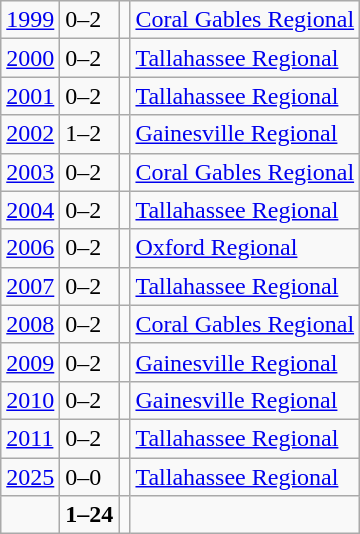<table class="wikitable">
<tr>
<td><a href='#'>1999</a></td>
<td>0–2</td>
<td></td>
<td><a href='#'>Coral Gables Regional</a></td>
</tr>
<tr>
<td><a href='#'>2000</a></td>
<td>0–2</td>
<td></td>
<td><a href='#'>Tallahassee Regional</a></td>
</tr>
<tr>
<td><a href='#'>2001</a></td>
<td>0–2</td>
<td></td>
<td><a href='#'>Tallahassee Regional</a></td>
</tr>
<tr>
<td><a href='#'>2002</a></td>
<td>1–2</td>
<td></td>
<td><a href='#'>Gainesville Regional</a></td>
</tr>
<tr>
<td><a href='#'>2003</a></td>
<td>0–2</td>
<td></td>
<td><a href='#'>Coral Gables Regional</a></td>
</tr>
<tr>
<td><a href='#'>2004</a></td>
<td>0–2</td>
<td></td>
<td><a href='#'>Tallahassee Regional</a></td>
</tr>
<tr>
<td><a href='#'>2006</a></td>
<td>0–2</td>
<td></td>
<td><a href='#'>Oxford Regional</a></td>
</tr>
<tr>
<td><a href='#'>2007</a></td>
<td>0–2</td>
<td></td>
<td><a href='#'>Tallahassee Regional</a></td>
</tr>
<tr>
<td><a href='#'>2008</a></td>
<td>0–2</td>
<td></td>
<td><a href='#'>Coral Gables Regional</a></td>
</tr>
<tr>
<td><a href='#'>2009</a></td>
<td>0–2</td>
<td></td>
<td><a href='#'>Gainesville Regional</a></td>
</tr>
<tr>
<td><a href='#'>2010</a></td>
<td>0–2</td>
<td></td>
<td><a href='#'>Gainesville Regional</a></td>
</tr>
<tr>
<td><a href='#'>2011</a></td>
<td>0–2</td>
<td></td>
<td><a href='#'>Tallahassee Regional</a></td>
</tr>
<tr>
<td><a href='#'>2025</a></td>
<td>0–0</td>
<td></td>
<td><a href='#'>Tallahassee Regional</a></td>
</tr>
<tr>
<td></td>
<td><strong>1–24</strong></td>
<td><strong></strong></td>
<td></td>
</tr>
</table>
